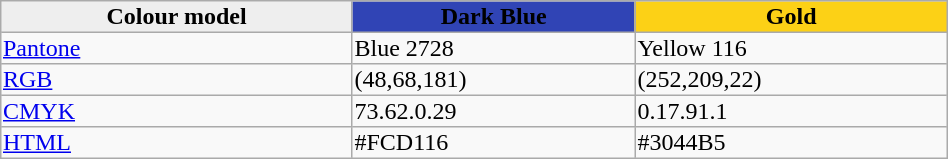<table border="1" cellpadding="1" cellspacing="1" style="width:50%; background:#f9f9f9; border:1px solid #aaa; border-collapse:collapse; white-space:nowrap; text-align:left;">
<tr style="text-align: center; background: #eee">
<th>Colour model</th>
<th style="background:#3044B5;" title="#3044B5">Dark Blue</th>
<th style="background:#FCD116; title="#FCD116">Gold</th>
</tr>
<tr>
<td><a href='#'>Pantone</a></td>
<td>Blue 2728</td>
<td>Yellow 116</td>
</tr>
<tr>
<td><a href='#'>RGB</a></td>
<td>(48,68,181)</td>
<td>(252,209,22)</td>
</tr>
<tr>
<td><a href='#'>CMYK</a></td>
<td>73.62.0.29</td>
<td>0.17.91.1</td>
</tr>
<tr>
<td><a href='#'>HTML</a></td>
<td>#FCD116</td>
<td>#3044B5</td>
</tr>
</table>
